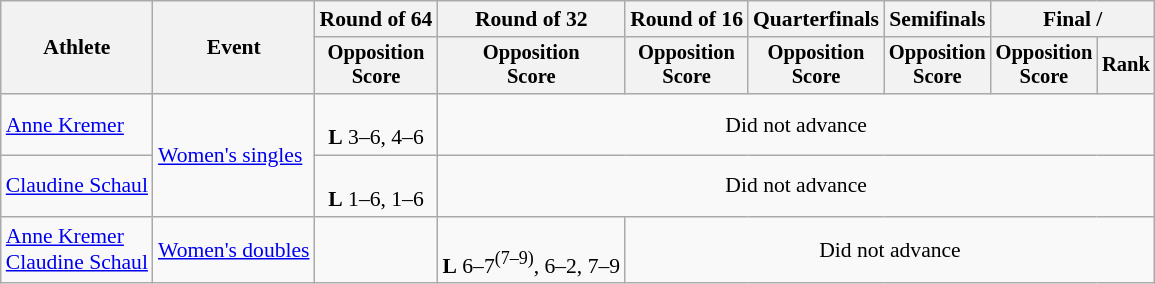<table class=wikitable style="font-size:90%">
<tr>
<th rowspan="2">Athlete</th>
<th rowspan="2">Event</th>
<th>Round of 64</th>
<th>Round of 32</th>
<th>Round of 16</th>
<th>Quarterfinals</th>
<th>Semifinals</th>
<th colspan=2>Final / </th>
</tr>
<tr style="font-size:95%">
<th>Opposition<br>Score</th>
<th>Opposition<br>Score</th>
<th>Opposition<br>Score</th>
<th>Opposition<br>Score</th>
<th>Opposition<br>Score</th>
<th>Opposition<br>Score</th>
<th>Rank</th>
</tr>
<tr align=center>
<td align=left><a href='#'>Anne Kremer</a></td>
<td align=left rowspan=2><a href='#'>Women's singles</a></td>
<td><br><strong>L</strong> 3–6, 4–6</td>
<td colspan=6>Did not advance</td>
</tr>
<tr align=center>
<td align=left><a href='#'>Claudine Schaul</a></td>
<td><br><strong>L</strong> 1–6, 1–6</td>
<td colspan=6>Did not advance</td>
</tr>
<tr align=center>
<td align=left><a href='#'>Anne Kremer</a><br><a href='#'>Claudine Schaul</a></td>
<td align=left><a href='#'>Women's doubles</a></td>
<td></td>
<td><br><strong>L</strong> 6–7<sup>(7–9)</sup>, 6–2, 7–9</td>
<td colspan=6>Did not advance</td>
</tr>
</table>
